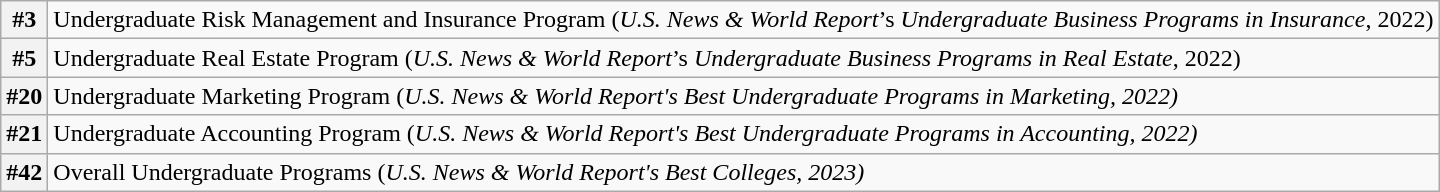<table class="wikitable">
<tr>
<th>#3</th>
<td>Undergraduate Risk Management and Insurance Program  (<em>U.S. News & World Report</em>’s <em>Undergraduate Business Programs in Insurance</em>, 2022)</td>
</tr>
<tr>
<th>#5</th>
<td>Undergraduate Real Estate Program (<em>U.S. News & World Report</em>’s <em>Undergraduate Business Programs in Real Estate</em>, 2022)</td>
</tr>
<tr>
<th>#20</th>
<td>Undergraduate Marketing Program (<em>U.S. News & World Report's Best Undergraduate Programs in Marketing, 2022)</em></td>
</tr>
<tr>
<th>#21</th>
<td>Undergraduate Accounting Program (<em>U.S. News & World Report's Best Undergraduate Programs in Accounting, 2022)</em></td>
</tr>
<tr>
<th>#42</th>
<td>Overall Undergraduate Programs (<em>U.S. News & World Report's Best Colleges, 2023)</em></td>
</tr>
</table>
